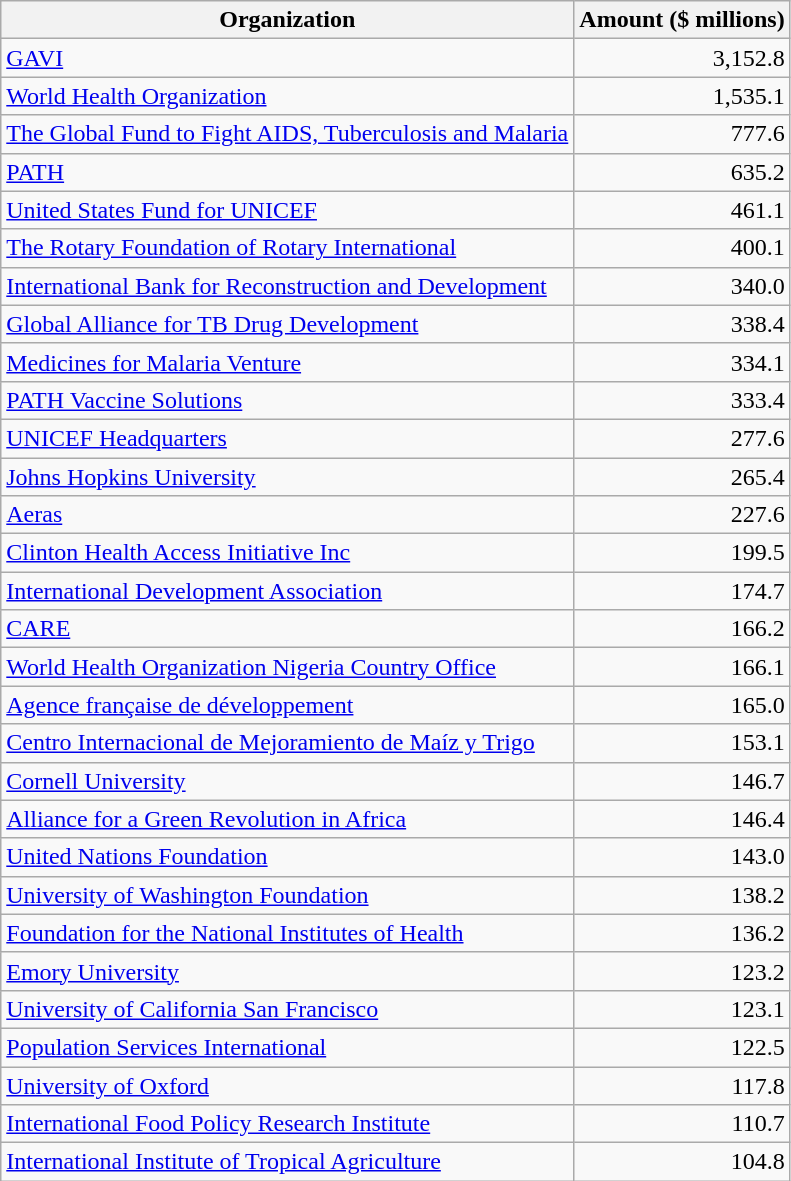<table class="sortable wikitable">
<tr>
<th>Organization</th>
<th>Amount ($ millions)</th>
</tr>
<tr>
<td><a href='#'>GAVI</a></td>
<td style="text-align:right;">3,152.8</td>
</tr>
<tr>
<td><a href='#'>World Health Organization</a></td>
<td style="text-align:right;">1,535.1</td>
</tr>
<tr>
<td><a href='#'>The Global Fund to Fight AIDS, Tuberculosis and Malaria</a></td>
<td style="text-align:right;">777.6</td>
</tr>
<tr>
<td><a href='#'>PATH</a></td>
<td style="text-align:right;">635.2</td>
</tr>
<tr>
<td><a href='#'>United States Fund for UNICEF</a></td>
<td style="text-align:right;">461.1</td>
</tr>
<tr>
<td><a href='#'>The Rotary Foundation of Rotary International</a></td>
<td style="text-align:right;">400.1</td>
</tr>
<tr>
<td><a href='#'>International Bank for Reconstruction and Development</a></td>
<td style="text-align:right;">340.0</td>
</tr>
<tr>
<td><a href='#'>Global Alliance for TB Drug Development</a></td>
<td style="text-align:right;">338.4</td>
</tr>
<tr>
<td><a href='#'>Medicines for Malaria Venture</a></td>
<td style="text-align:right;">334.1</td>
</tr>
<tr>
<td><a href='#'>PATH Vaccine Solutions</a></td>
<td style="text-align:right;">333.4</td>
</tr>
<tr>
<td><a href='#'>UNICEF Headquarters</a></td>
<td style="text-align:right;">277.6</td>
</tr>
<tr>
<td><a href='#'>Johns Hopkins University</a></td>
<td style="text-align:right;">265.4</td>
</tr>
<tr>
<td><a href='#'>Aeras</a></td>
<td style="text-align:right;">227.6</td>
</tr>
<tr>
<td><a href='#'>Clinton Health Access Initiative Inc</a></td>
<td style="text-align:right;">199.5</td>
</tr>
<tr>
<td><a href='#'>International Development Association</a></td>
<td style="text-align:right;">174.7</td>
</tr>
<tr>
<td><a href='#'>CARE</a></td>
<td style="text-align:right;">166.2</td>
</tr>
<tr>
<td><a href='#'>World Health Organization Nigeria Country Office</a></td>
<td style="text-align:right;">166.1</td>
</tr>
<tr>
<td><a href='#'>Agence française de développement</a></td>
<td style="text-align:right;">165.0</td>
</tr>
<tr>
<td><a href='#'>Centro Internacional de Mejoramiento de Maíz y Trigo</a></td>
<td style="text-align:right;">153.1</td>
</tr>
<tr>
<td><a href='#'>Cornell University</a></td>
<td style="text-align:right;">146.7</td>
</tr>
<tr>
<td><a href='#'>Alliance for a Green Revolution in Africa</a></td>
<td style="text-align:right;">146.4</td>
</tr>
<tr>
<td><a href='#'>United Nations Foundation</a></td>
<td style="text-align:right;">143.0</td>
</tr>
<tr>
<td><a href='#'>University of Washington Foundation</a></td>
<td style="text-align:right;">138.2</td>
</tr>
<tr>
<td><a href='#'>Foundation for the National Institutes of Health</a></td>
<td style="text-align:right;">136.2</td>
</tr>
<tr>
<td><a href='#'>Emory University</a></td>
<td style="text-align:right;">123.2</td>
</tr>
<tr>
<td><a href='#'>University of California San Francisco</a></td>
<td style="text-align:right;">123.1</td>
</tr>
<tr>
<td><a href='#'>Population Services International</a></td>
<td style="text-align:right;">122.5</td>
</tr>
<tr>
<td><a href='#'>University of Oxford</a></td>
<td style="text-align:right;">117.8</td>
</tr>
<tr>
<td><a href='#'>International Food Policy Research Institute</a></td>
<td style="text-align:right;">110.7</td>
</tr>
<tr>
<td><a href='#'>International Institute of Tropical Agriculture</a></td>
<td style="text-align:right;">104.8</td>
</tr>
</table>
